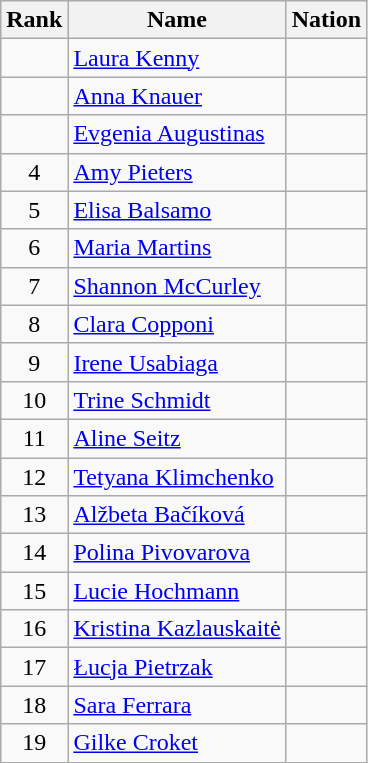<table class="wikitable sortable" style="text-align:center">
<tr>
<th>Rank</th>
<th>Name</th>
<th>Nation</th>
</tr>
<tr>
<td></td>
<td align=left><a href='#'>Laura Kenny</a></td>
<td align=left></td>
</tr>
<tr>
<td></td>
<td align=left><a href='#'>Anna Knauer</a></td>
<td align=left></td>
</tr>
<tr>
<td></td>
<td align=left><a href='#'>Evgenia Augustinas</a></td>
<td align=left></td>
</tr>
<tr>
<td>4</td>
<td align=left><a href='#'>Amy Pieters</a></td>
<td align=left></td>
</tr>
<tr>
<td>5</td>
<td align=left><a href='#'>Elisa Balsamo</a></td>
<td align=left></td>
</tr>
<tr>
<td>6</td>
<td align=left><a href='#'>Maria Martins</a></td>
<td align=left></td>
</tr>
<tr>
<td>7</td>
<td align=left><a href='#'>Shannon McCurley</a></td>
<td align=left></td>
</tr>
<tr>
<td>8</td>
<td align=left><a href='#'>Clara Copponi</a></td>
<td align=left></td>
</tr>
<tr>
<td>9</td>
<td align=left><a href='#'>Irene Usabiaga</a></td>
<td align=left></td>
</tr>
<tr>
<td>10</td>
<td align=left><a href='#'>Trine Schmidt</a></td>
<td align=left></td>
</tr>
<tr>
<td>11</td>
<td align=left><a href='#'>Aline Seitz</a></td>
<td align=left></td>
</tr>
<tr>
<td>12</td>
<td align=left><a href='#'>Tetyana Klimchenko</a></td>
<td align=left></td>
</tr>
<tr>
<td>13</td>
<td align=left><a href='#'>Alžbeta Bačíková</a></td>
<td align=left></td>
</tr>
<tr>
<td>14</td>
<td align=left><a href='#'>Polina Pivovarova</a></td>
<td align=left></td>
</tr>
<tr>
<td>15</td>
<td align=left><a href='#'>Lucie Hochmann</a></td>
<td align=left></td>
</tr>
<tr>
<td>16</td>
<td align=left><a href='#'>Kristina Kazlauskaitė</a></td>
<td align=left></td>
</tr>
<tr>
<td>17</td>
<td align=left><a href='#'>Łucja Pietrzak</a></td>
<td align=left></td>
</tr>
<tr>
<td>18</td>
<td align=left><a href='#'>Sara Ferrara</a></td>
<td align=left></td>
</tr>
<tr>
<td>19</td>
<td align=left><a href='#'>Gilke Croket</a></td>
<td align=left></td>
</tr>
</table>
